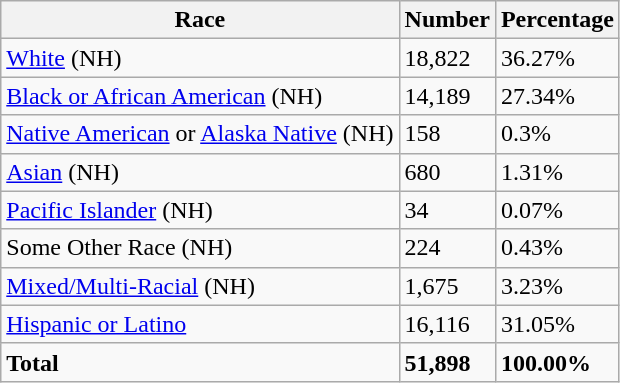<table class="wikitable">
<tr>
<th>Race</th>
<th>Number</th>
<th>Percentage</th>
</tr>
<tr>
<td><a href='#'>White</a> (NH)</td>
<td>18,822</td>
<td>36.27%</td>
</tr>
<tr>
<td><a href='#'>Black or African American</a> (NH)</td>
<td>14,189</td>
<td>27.34%</td>
</tr>
<tr>
<td><a href='#'>Native American</a> or <a href='#'>Alaska Native</a> (NH)</td>
<td>158</td>
<td>0.3%</td>
</tr>
<tr>
<td><a href='#'>Asian</a> (NH)</td>
<td>680</td>
<td>1.31%</td>
</tr>
<tr>
<td><a href='#'>Pacific Islander</a> (NH)</td>
<td>34</td>
<td>0.07%</td>
</tr>
<tr>
<td>Some Other Race (NH)</td>
<td>224</td>
<td>0.43%</td>
</tr>
<tr>
<td><a href='#'>Mixed/Multi-Racial</a> (NH)</td>
<td>1,675</td>
<td>3.23%</td>
</tr>
<tr>
<td><a href='#'>Hispanic or Latino</a></td>
<td>16,116</td>
<td>31.05%</td>
</tr>
<tr>
<td><strong>Total</strong></td>
<td><strong>51,898</strong></td>
<td><strong>100.00%</strong></td>
</tr>
</table>
